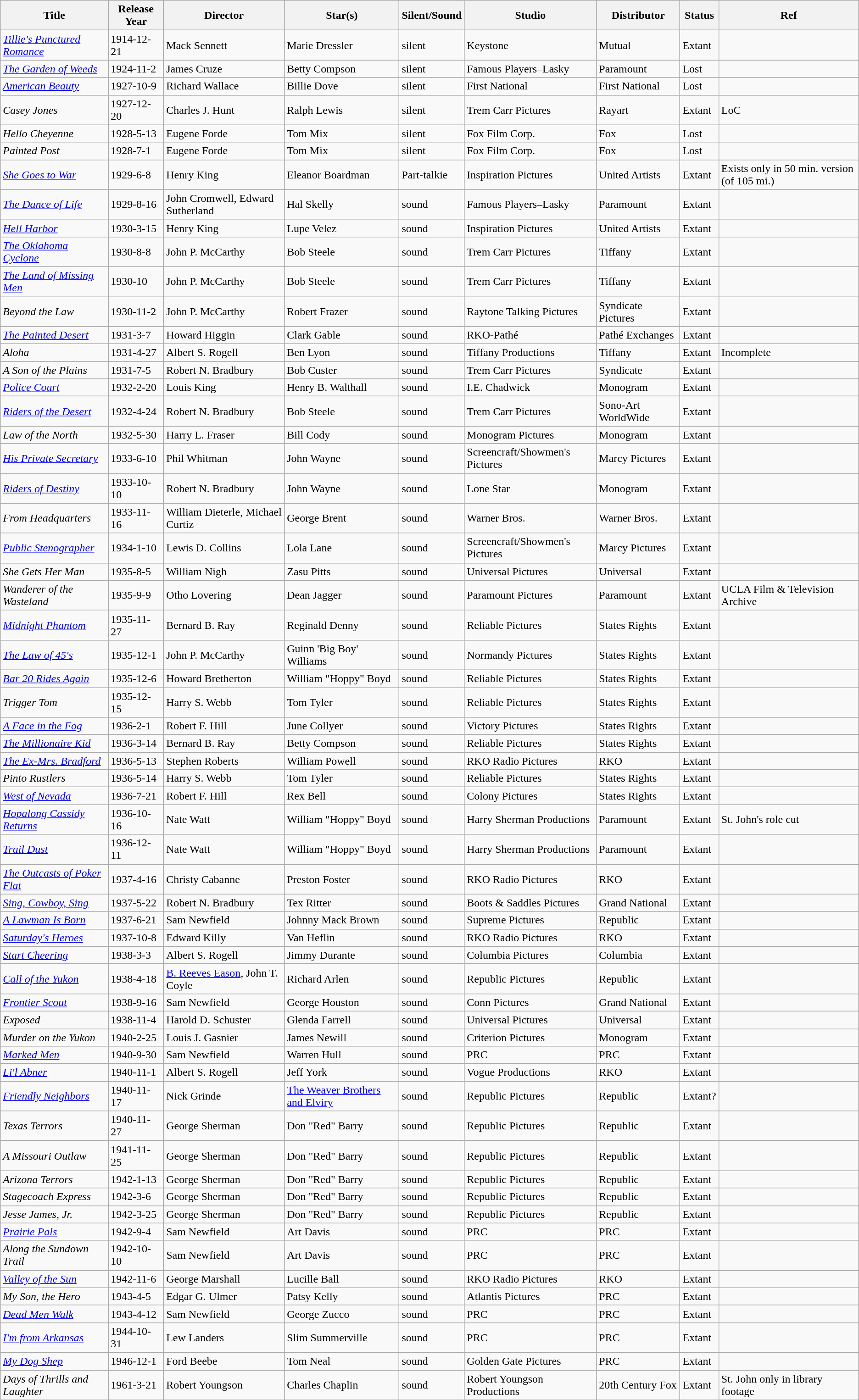<table class="wikitable">
<tr>
<th>Title</th>
<th>Release Year</th>
<th>Director</th>
<th>Star(s)</th>
<th>Silent/Sound</th>
<th>Studio</th>
<th>Distributor</th>
<th>Status</th>
<th>Ref</th>
</tr>
<tr>
<td><em><a href='#'>Tillie's Punctured Romance</a></em></td>
<td>1914-12-21</td>
<td>Mack Sennett</td>
<td>Marie Dressler</td>
<td>silent</td>
<td>Keystone</td>
<td>Mutual</td>
<td>Extant</td>
<td></td>
</tr>
<tr>
<td><em><a href='#'>The Garden of Weeds</a></em></td>
<td>1924-11-2</td>
<td>James Cruze</td>
<td>Betty Compson</td>
<td>silent</td>
<td>Famous Players–Lasky</td>
<td>Paramount</td>
<td>Lost</td>
<td></td>
</tr>
<tr>
<td><em><a href='#'>American Beauty</a></em></td>
<td>1927-10-9</td>
<td>Richard Wallace</td>
<td>Billie Dove</td>
<td>silent</td>
<td>First National</td>
<td>First National</td>
<td>Lost</td>
<td></td>
</tr>
<tr>
<td><em>Casey Jones</em></td>
<td>1927-12-20</td>
<td>Charles J. Hunt</td>
<td>Ralph Lewis</td>
<td>silent</td>
<td>Trem Carr Pictures</td>
<td>Rayart</td>
<td>Extant</td>
<td>LoC</td>
</tr>
<tr>
<td><em>Hello Cheyenne</em></td>
<td>1928-5-13</td>
<td>Eugene Forde</td>
<td>Tom Mix</td>
<td>silent</td>
<td>Fox Film Corp.</td>
<td>Fox</td>
<td>Lost</td>
<td></td>
</tr>
<tr>
<td><em>Painted Post</em></td>
<td>1928-7-1</td>
<td>Eugene Forde</td>
<td>Tom Mix</td>
<td>silent</td>
<td>Fox Film Corp.</td>
<td>Fox</td>
<td>Lost</td>
<td></td>
</tr>
<tr>
<td><em><a href='#'>She Goes to War</a></em></td>
<td>1929-6-8</td>
<td>Henry King</td>
<td>Eleanor Boardman</td>
<td>Part-talkie</td>
<td>Inspiration Pictures</td>
<td>United Artists</td>
<td>Extant</td>
<td>Exists only in 50 min. version (of 105 mi.)</td>
</tr>
<tr>
<td><em><a href='#'>The Dance of Life</a></em></td>
<td>1929-8-16</td>
<td>John Cromwell, Edward Sutherland</td>
<td>Hal Skelly</td>
<td>sound</td>
<td>Famous Players–Lasky</td>
<td>Paramount</td>
<td>Extant</td>
<td></td>
</tr>
<tr>
<td><em><a href='#'>Hell Harbor</a></em></td>
<td>1930-3-15</td>
<td>Henry King</td>
<td>Lupe Velez</td>
<td>sound</td>
<td>Inspiration Pictures</td>
<td>United Artists</td>
<td>Extant</td>
<td></td>
</tr>
<tr>
<td><em><a href='#'>The Oklahoma Cyclone</a></em></td>
<td>1930-8-8</td>
<td>John P. McCarthy</td>
<td>Bob Steele</td>
<td>sound</td>
<td>Trem Carr Pictures</td>
<td>Tiffany</td>
<td>Extant</td>
<td></td>
</tr>
<tr>
<td><em><a href='#'>The Land of Missing Men</a></em></td>
<td>1930-10</td>
<td>John P. McCarthy</td>
<td>Bob Steele</td>
<td>sound</td>
<td>Trem Carr Pictures</td>
<td>Tiffany</td>
<td>Extant</td>
<td></td>
</tr>
<tr>
<td><em>Beyond the Law</em></td>
<td>1930-11-2</td>
<td>John P. McCarthy</td>
<td>Robert Frazer</td>
<td>sound</td>
<td>Raytone Talking Pictures</td>
<td>Syndicate Pictures</td>
<td>Extant</td>
<td></td>
</tr>
<tr>
<td><em><a href='#'>The Painted Desert</a></em></td>
<td>1931-3-7</td>
<td>Howard Higgin</td>
<td>Clark Gable</td>
<td>sound</td>
<td>RKO-Pathé</td>
<td>Pathé Exchanges</td>
<td>Extant</td>
<td></td>
</tr>
<tr>
<td><em>Aloha</em></td>
<td>1931-4-27</td>
<td>Albert S. Rogell</td>
<td>Ben Lyon</td>
<td>sound</td>
<td>Tiffany Productions</td>
<td>Tiffany</td>
<td>Extant</td>
<td>Incomplete</td>
</tr>
<tr>
<td><em>A Son of the Plains</em></td>
<td>1931-7-5</td>
<td>Robert N. Bradbury</td>
<td>Bob Custer</td>
<td>sound</td>
<td>Trem Carr Pictures</td>
<td>Syndicate</td>
<td>Extant</td>
<td></td>
</tr>
<tr>
<td><em><a href='#'>Police Court</a></em></td>
<td>1932-2-20</td>
<td>Louis King</td>
<td>Henry B. Walthall</td>
<td>sound</td>
<td>I.E. Chadwick</td>
<td>Monogram</td>
<td>Extant</td>
<td></td>
</tr>
<tr>
<td><em><a href='#'>Riders of the Desert</a></em></td>
<td>1932-4-24</td>
<td>Robert N. Bradbury</td>
<td>Bob Steele</td>
<td>sound</td>
<td>Trem Carr Pictures</td>
<td>Sono-Art WorldWide</td>
<td>Extant</td>
<td></td>
</tr>
<tr>
<td><em>Law of the North</em></td>
<td>1932-5-30</td>
<td>Harry L. Fraser</td>
<td>Bill Cody</td>
<td>sound</td>
<td>Monogram Pictures</td>
<td>Monogram</td>
<td>Extant</td>
<td></td>
</tr>
<tr>
<td><em><a href='#'>His Private Secretary</a></em></td>
<td>1933-6-10</td>
<td>Phil Whitman</td>
<td>John Wayne</td>
<td>sound</td>
<td>Screencraft/Showmen's Pictures</td>
<td>Marcy Pictures</td>
<td>Extant</td>
<td></td>
</tr>
<tr>
<td><em><a href='#'>Riders of Destiny</a></em></td>
<td>1933-10-10</td>
<td>Robert N. Bradbury</td>
<td>John Wayne</td>
<td>sound</td>
<td>Lone Star</td>
<td>Monogram</td>
<td>Extant</td>
<td></td>
</tr>
<tr>
<td><em>From Headquarters</em></td>
<td>1933-11-16</td>
<td>William Dieterle, Michael Curtiz</td>
<td>George Brent</td>
<td>sound</td>
<td>Warner Bros.</td>
<td>Warner Bros.</td>
<td>Extant</td>
<td></td>
</tr>
<tr>
<td><em><a href='#'>Public Stenographer</a></em></td>
<td>1934-1-10</td>
<td>Lewis D. Collins</td>
<td>Lola Lane</td>
<td>sound</td>
<td>Screencraft/Showmen's Pictures</td>
<td>Marcy Pictures</td>
<td>Extant</td>
<td></td>
</tr>
<tr>
<td><em>She Gets Her Man</em></td>
<td>1935-8-5</td>
<td>William Nigh</td>
<td>Zasu Pitts</td>
<td>sound</td>
<td>Universal Pictures</td>
<td>Universal</td>
<td>Extant</td>
<td></td>
</tr>
<tr>
<td><em>Wanderer of the Wasteland</em></td>
<td>1935-9-9</td>
<td>Otho Lovering</td>
<td>Dean Jagger</td>
<td>sound</td>
<td>Paramount Pictures</td>
<td>Paramount</td>
<td>Extant</td>
<td>UCLA Film & Television Archive</td>
</tr>
<tr>
<td><em><a href='#'>Midnight Phantom</a></em></td>
<td>1935-11-27</td>
<td>Bernard B. Ray</td>
<td>Reginald Denny</td>
<td>sound</td>
<td>Reliable Pictures</td>
<td>States Rights</td>
<td>Extant</td>
<td></td>
</tr>
<tr>
<td><em><a href='#'>The Law of 45's</a></em></td>
<td>1935-12-1</td>
<td>John P. McCarthy</td>
<td>Guinn 'Big Boy' Williams</td>
<td>sound</td>
<td>Normandy Pictures</td>
<td>States Rights</td>
<td>Extant</td>
<td></td>
</tr>
<tr>
<td><em><a href='#'>Bar 20 Rides Again</a></em></td>
<td>1935-12-6</td>
<td>Howard Bretherton</td>
<td>William "Hoppy" Boyd</td>
<td>sound</td>
<td>Reliable Pictures</td>
<td>States Rights</td>
<td>Extant</td>
<td></td>
</tr>
<tr>
<td><em>Trigger Tom</em></td>
<td>1935-12-15</td>
<td>Harry S. Webb</td>
<td>Tom Tyler</td>
<td>sound</td>
<td>Reliable Pictures</td>
<td>States Rights</td>
<td>Extant</td>
<td></td>
</tr>
<tr>
<td><em><a href='#'>A Face in the Fog</a></em></td>
<td>1936-2-1</td>
<td>Robert F. Hill</td>
<td>June Collyer</td>
<td>sound</td>
<td>Victory Pictures</td>
<td>States Rights</td>
<td>Extant</td>
<td></td>
</tr>
<tr>
<td><em><a href='#'>The Millionaire Kid</a></em></td>
<td>1936-3-14</td>
<td>Bernard B. Ray</td>
<td>Betty Compson</td>
<td>sound</td>
<td>Reliable Pictures</td>
<td>States Rights</td>
<td>Extant</td>
<td></td>
</tr>
<tr>
<td><em><a href='#'>The Ex-Mrs. Bradford</a></em></td>
<td>1936-5-13</td>
<td>Stephen Roberts</td>
<td>William Powell</td>
<td>sound</td>
<td>RKO Radio Pictures</td>
<td>RKO</td>
<td>Extant</td>
<td></td>
</tr>
<tr>
<td><em>Pinto Rustlers</em></td>
<td>1936-5-14</td>
<td>Harry S. Webb</td>
<td>Tom Tyler</td>
<td>sound</td>
<td>Reliable Pictures</td>
<td>States Rights</td>
<td>Extant</td>
<td></td>
</tr>
<tr>
<td><em><a href='#'>West of Nevada</a></em></td>
<td>1936-7-21</td>
<td>Robert F. Hill</td>
<td>Rex Bell</td>
<td>sound</td>
<td>Colony Pictures</td>
<td>States Rights</td>
<td>Extant</td>
<td></td>
</tr>
<tr>
<td><em><a href='#'>Hopalong Cassidy Returns</a></em></td>
<td>1936-10-16</td>
<td>Nate Watt</td>
<td>William "Hoppy" Boyd</td>
<td>sound</td>
<td>Harry Sherman Productions</td>
<td>Paramount</td>
<td>Extant</td>
<td>St. John's role cut</td>
</tr>
<tr>
<td><em><a href='#'>Trail Dust</a></em></td>
<td>1936-12-11</td>
<td>Nate Watt</td>
<td>William "Hoppy" Boyd</td>
<td>sound</td>
<td>Harry Sherman Productions</td>
<td>Paramount</td>
<td>Extant</td>
<td></td>
</tr>
<tr>
<td><em><a href='#'>The Outcasts of Poker Flat</a></em></td>
<td>1937-4-16</td>
<td>Christy Cabanne</td>
<td>Preston Foster</td>
<td>sound</td>
<td>RKO Radio Pictures</td>
<td>RKO</td>
<td>Extant</td>
<td></td>
</tr>
<tr>
<td><em><a href='#'>Sing, Cowboy, Sing</a></em></td>
<td>1937-5-22</td>
<td>Robert N. Bradbury</td>
<td>Tex Ritter</td>
<td>sound</td>
<td>Boots & Saddles Pictures</td>
<td>Grand National</td>
<td>Extant</td>
<td></td>
</tr>
<tr>
<td><em><a href='#'>A Lawman Is Born</a></em></td>
<td>1937-6-21</td>
<td>Sam Newfield</td>
<td>Johnny Mack Brown</td>
<td>sound</td>
<td>Supreme Pictures</td>
<td>Republic</td>
<td>Extant</td>
<td></td>
</tr>
<tr>
<td><em><a href='#'>Saturday's Heroes</a></em></td>
<td>1937-10-8</td>
<td>Edward Killy</td>
<td>Van Heflin</td>
<td>sound</td>
<td>RKO Radio Pictures</td>
<td>RKO</td>
<td>Extant</td>
<td></td>
</tr>
<tr>
<td><em><a href='#'>Start Cheering</a></em></td>
<td>1938-3-3</td>
<td>Albert S. Rogell</td>
<td>Jimmy Durante</td>
<td>sound</td>
<td>Columbia Pictures</td>
<td>Columbia</td>
<td>Extant</td>
<td></td>
</tr>
<tr>
<td><em><a href='#'>Call of the Yukon</a></em></td>
<td>1938-4-18</td>
<td><a href='#'>B. Reeves Eason</a>, John T. Coyle</td>
<td>Richard Arlen</td>
<td>sound</td>
<td>Republic Pictures</td>
<td>Republic</td>
<td>Extant</td>
<td></td>
</tr>
<tr>
<td><em><a href='#'>Frontier Scout</a></em></td>
<td>1938-9-16</td>
<td>Sam Newfield</td>
<td>George Houston</td>
<td>sound</td>
<td>Conn Pictures</td>
<td>Grand National</td>
<td>Extant</td>
<td></td>
</tr>
<tr>
<td><em>Exposed</em></td>
<td>1938-11-4</td>
<td>Harold D. Schuster</td>
<td>Glenda Farrell</td>
<td>sound</td>
<td>Universal Pictures</td>
<td>Universal</td>
<td>Extant</td>
<td></td>
</tr>
<tr>
<td><em>Murder on the Yukon</em></td>
<td>1940-2-25</td>
<td>Louis J. Gasnier</td>
<td>James Newill</td>
<td>sound</td>
<td>Criterion Pictures</td>
<td>Monogram</td>
<td>Extant</td>
<td></td>
</tr>
<tr>
<td><em><a href='#'>Marked Men</a></em></td>
<td>1940-9-30</td>
<td>Sam Newfield</td>
<td>Warren Hull</td>
<td>sound</td>
<td>PRC</td>
<td>PRC</td>
<td>Extant</td>
<td></td>
</tr>
<tr>
<td><em><a href='#'>Li'l Abner</a></em></td>
<td>1940-11-1</td>
<td>Albert S. Rogell</td>
<td>Jeff York</td>
<td>sound</td>
<td>Vogue Productions</td>
<td>RKO</td>
<td>Extant</td>
<td></td>
</tr>
<tr>
<td><em><a href='#'>Friendly Neighbors</a></em></td>
<td>1940-11-17</td>
<td>Nick Grinde</td>
<td><a href='#'>The Weaver Brothers and Elviry</a></td>
<td>sound</td>
<td>Republic Pictures</td>
<td>Republic</td>
<td>Extant?</td>
<td></td>
</tr>
<tr>
<td><em>Texas Terrors</em></td>
<td>1940-11-27</td>
<td>George Sherman</td>
<td>Don "Red" Barry</td>
<td>sound</td>
<td>Republic Pictures</td>
<td>Republic</td>
<td>Extant</td>
<td></td>
</tr>
<tr>
<td><em>A Missouri Outlaw</em></td>
<td>1941-11-25</td>
<td>George Sherman</td>
<td>Don "Red" Barry</td>
<td>sound</td>
<td>Republic Pictures</td>
<td>Republic</td>
<td>Extant</td>
<td></td>
</tr>
<tr>
<td><em>Arizona Terrors</em></td>
<td>1942-1-13</td>
<td>George Sherman</td>
<td>Don "Red" Barry</td>
<td>sound</td>
<td>Republic Pictures</td>
<td>Republic</td>
<td>Extant</td>
<td></td>
</tr>
<tr>
<td><em>Stagecoach Express</em></td>
<td>1942-3-6</td>
<td>George Sherman</td>
<td>Don "Red" Barry</td>
<td>sound</td>
<td>Republic Pictures</td>
<td>Republic</td>
<td>Extant</td>
<td></td>
</tr>
<tr>
<td><em>Jesse James, Jr.</em></td>
<td>1942-3-25</td>
<td>George Sherman</td>
<td>Don "Red" Barry</td>
<td>sound</td>
<td>Republic Pictures</td>
<td>Republic</td>
<td>Extant</td>
<td></td>
</tr>
<tr>
<td><em><a href='#'>Prairie Pals</a></em></td>
<td>1942-9-4</td>
<td>Sam Newfield</td>
<td>Art Davis</td>
<td>sound</td>
<td>PRC</td>
<td>PRC</td>
<td>Extant</td>
<td></td>
</tr>
<tr>
<td><em>Along the Sundown Trail</em></td>
<td>1942-10-10</td>
<td>Sam Newfield</td>
<td>Art Davis</td>
<td>sound</td>
<td>PRC</td>
<td>PRC</td>
<td>Extant</td>
<td></td>
</tr>
<tr>
<td><em><a href='#'>Valley of the Sun</a></em></td>
<td>1942-11-6</td>
<td>George Marshall</td>
<td>Lucille Ball</td>
<td>sound</td>
<td>RKO Radio Pictures</td>
<td>RKO</td>
<td>Extant</td>
<td></td>
</tr>
<tr>
<td><em>My Son, the Hero</em></td>
<td>1943-4-5</td>
<td>Edgar G. Ulmer</td>
<td>Patsy Kelly</td>
<td>sound</td>
<td>Atlantis Pictures</td>
<td>PRC</td>
<td>Extant</td>
<td></td>
</tr>
<tr>
<td><em><a href='#'>Dead Men Walk</a></em></td>
<td>1943-4-12</td>
<td>Sam Newfield</td>
<td>George Zucco</td>
<td>sound</td>
<td>PRC</td>
<td>PRC</td>
<td>Extant</td>
<td></td>
</tr>
<tr>
<td><em><a href='#'>I'm from Arkansas</a></em></td>
<td>1944-10-31</td>
<td>Lew Landers</td>
<td>Slim Summerville</td>
<td>sound</td>
<td>PRC</td>
<td>PRC</td>
<td>Extant</td>
<td></td>
</tr>
<tr>
<td><em><a href='#'>My Dog Shep</a></em></td>
<td>1946-12-1</td>
<td>Ford Beebe</td>
<td>Tom Neal</td>
<td>sound</td>
<td>Golden Gate Pictures</td>
<td>PRC</td>
<td>Extant</td>
<td></td>
</tr>
<tr>
<td><em>Days of Thrills and Laughter</em></td>
<td>1961-3-21</td>
<td>Robert Youngson</td>
<td>Charles Chaplin</td>
<td>sound</td>
<td>Robert Youngson Productions</td>
<td>20th Century Fox</td>
<td>Extant</td>
<td>St. John only in library footage</td>
</tr>
</table>
